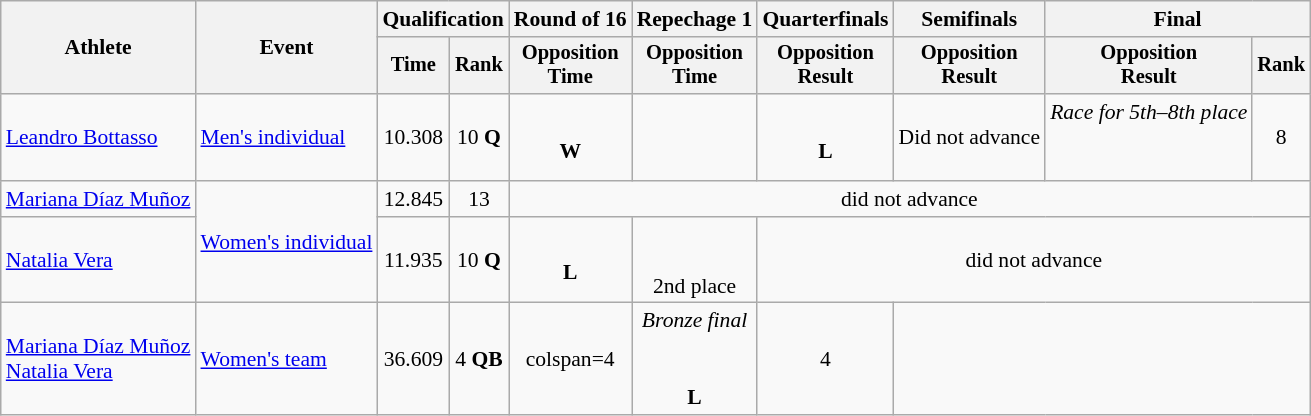<table class="wikitable" style="font-size:90%;">
<tr>
<th rowspan=2>Athlete</th>
<th rowspan=2>Event</th>
<th colspan=2>Qualification</th>
<th>Round of 16</th>
<th>Repechage 1</th>
<th>Quarterfinals</th>
<th>Semifinals</th>
<th colspan=2>Final</th>
</tr>
<tr style="font-size:95%">
<th>Time</th>
<th>Rank</th>
<th>Opposition<br>Time</th>
<th>Opposition<br>Time</th>
<th>Opposition<br>Result</th>
<th>Opposition<br>Result</th>
<th>Opposition<br>Result</th>
<th>Rank</th>
</tr>
<tr style="text-align:center">
<td style="text-align:left"><a href='#'>Leandro Bottasso</a></td>
<td style="text-align:left"><a href='#'>Men's individual</a></td>
<td>10.308</td>
<td>10 <strong>Q</strong></td>
<td><br><strong>W</strong></td>
<td></td>
<td><br><strong>L</strong></td>
<td>Did not advance</td>
<td><em>Race for 5th–8th place</em><br><br><br></td>
<td>8</td>
</tr>
<tr style="text-align:center">
<td style="text-align:left"><a href='#'>Mariana Díaz Muñoz</a></td>
<td style="text-align:left" rowspan=2><a href='#'>Women's individual</a></td>
<td>12.845</td>
<td>13</td>
<td colspan=6>did not advance</td>
</tr>
<tr style="text-align:center">
<td style="text-align:left"><a href='#'>Natalia Vera</a></td>
<td>11.935</td>
<td>10 <strong>Q</strong></td>
<td><br><strong>L</strong></td>
<td><br><br>2nd place</td>
<td colspan=4>did not advance</td>
</tr>
<tr style="text-align:center">
<td style="text-align:left"><a href='#'>Mariana Díaz Muñoz</a><br><a href='#'>Natalia Vera</a></td>
<td style="text-align:left"><a href='#'>Women's team</a></td>
<td>36.609</td>
<td>4 <strong>QB</strong></td>
<td>colspan=4 </td>
<td><em>Bronze final</em><br><br><br><strong>L</strong></td>
<td>4</td>
</tr>
</table>
